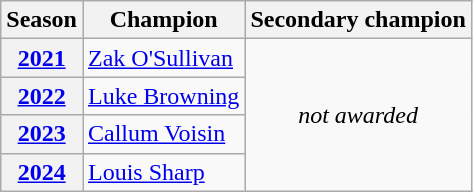<table class="wikitable">
<tr>
<th>Season</th>
<th>Champion</th>
<th>Secondary champion</th>
</tr>
<tr>
<th><a href='#'>2021</a></th>
<td> <a href='#'>Zak O'Sullivan</a></td>
<td rowspan="4" align="center"><em>not awarded</em></td>
</tr>
<tr>
<th><a href='#'>2022</a></th>
<td> <a href='#'>Luke Browning</a></td>
</tr>
<tr>
<th><a href='#'>2023</a></th>
<td> <a href='#'>Callum Voisin</a></td>
</tr>
<tr>
<th><a href='#'>2024</a></th>
<td> <a href='#'>Louis Sharp</a></td>
</tr>
</table>
